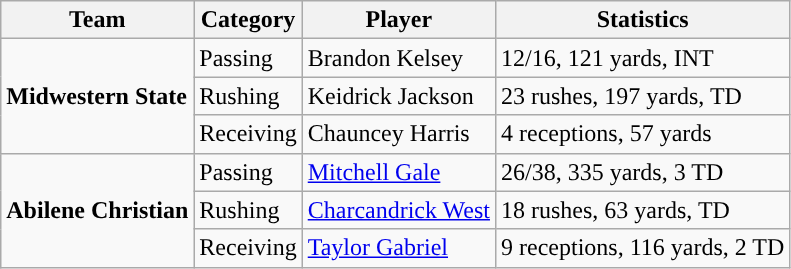<table class="wikitable" style="float: left;">
<tr>
<th>Team</th>
<th>Category</th>
<th>Player</th>
<th>Statistics</th>
</tr>
<tr>
<td rowspan=3><strong>Midwestern State</strong></td>
<td>Passing</td>
<td>Brandon Kelsey</td>
<td>12/16, 121 yards, INT</td>
</tr>
<tr>
<td>Rushing</td>
<td>Keidrick Jackson</td>
<td>23 rushes, 197 yards, TD</td>
</tr>
<tr>
<td>Receiving</td>
<td>Chauncey Harris</td>
<td>4 receptions, 57 yards</td>
</tr>
<tr>
<td rowspan=3><strong>Abilene Christian</strong></td>
<td>Passing</td>
<td><a href='#'>Mitchell Gale</a></td>
<td>26/38, 335 yards, 3 TD</td>
</tr>
<tr>
<td>Rushing</td>
<td><a href='#'>Charcandrick West</a></td>
<td>18 rushes, 63 yards, TD</td>
</tr>
<tr>
<td>Receiving</td>
<td><a href='#'>Taylor Gabriel</a></td>
<td>9 receptions, 116 yards, 2 TD</td>
</tr>
</table>
